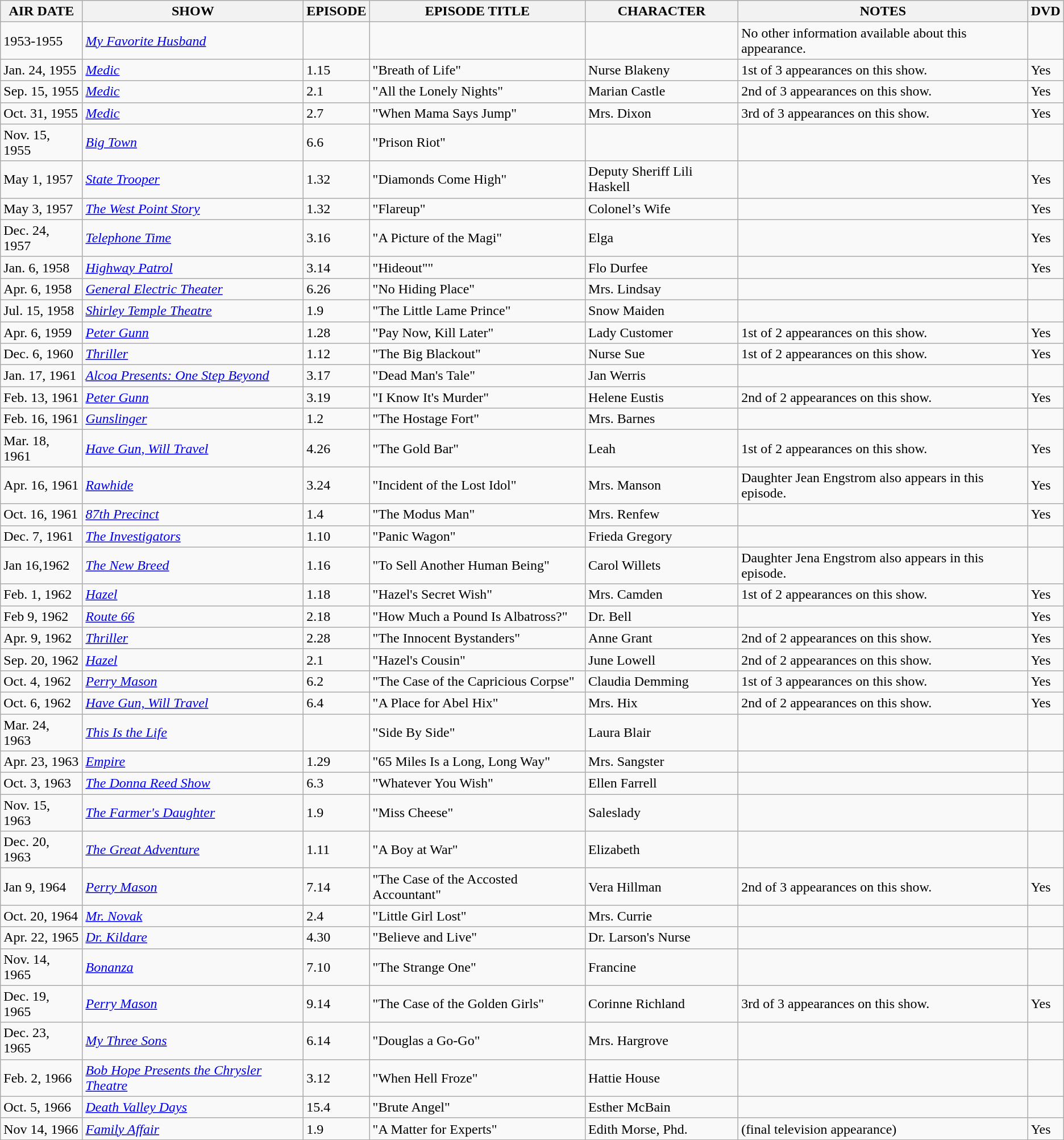<table class="wikitable sortable">
<tr>
<th>AIR DATE</th>
<th>SHOW</th>
<th>EPISODE</th>
<th>EPISODE TITLE</th>
<th>CHARACTER</th>
<th>NOTES</th>
<th>DVD</th>
</tr>
<tr>
<td>1953-1955</td>
<td><em><a href='#'>My Favorite Husband</a></em></td>
<td></td>
<td></td>
<td></td>
<td>No other information available about this appearance.</td>
<td></td>
</tr>
<tr 11-25-1961  GUNSMOKE  Season 7, Episode 9  "MILLY"  Milly>
<td>Jan. 24, 1955</td>
<td><em><a href='#'>Medic</a></em></td>
<td>1.15</td>
<td>"Breath of Life"</td>
<td>Nurse Blakeny</td>
<td>1st of 3 appearances on this show.</td>
<td>Yes</td>
</tr>
<tr>
<td>Sep. 15, 1955</td>
<td><em><a href='#'>Medic</a></em></td>
<td>2.1</td>
<td>"All the Lonely Nights"</td>
<td>Marian Castle</td>
<td>2nd of 3 appearances on this show.</td>
<td>Yes</td>
</tr>
<tr>
<td>Oct. 31, 1955</td>
<td><em><a href='#'>Medic</a></em></td>
<td>2.7</td>
<td>"When Mama Says Jump"</td>
<td>Mrs. Dixon</td>
<td>3rd of 3 appearances on this show.</td>
<td>Yes</td>
</tr>
<tr>
<td>Nov. 15, 1955</td>
<td><em><a href='#'>Big Town</a></em></td>
<td>6.6</td>
<td>"Prison Riot"</td>
<td></td>
<td></td>
<td></td>
</tr>
<tr>
<td>May 1, 1957</td>
<td><em><a href='#'>State Trooper</a></em></td>
<td>1.32</td>
<td>"Diamonds Come High"</td>
<td>Deputy Sheriff Lili Haskell</td>
<td></td>
<td>Yes</td>
</tr>
<tr>
<td>May 3, 1957</td>
<td><em><a href='#'>The West Point Story</a></em></td>
<td>1.32</td>
<td>"Flareup"</td>
<td>Colonel’s Wife</td>
<td></td>
<td>Yes</td>
</tr>
<tr>
<td>Dec. 24, 1957</td>
<td><em><a href='#'>Telephone Time</a></em></td>
<td>3.16</td>
<td>"A Picture of the Magi"</td>
<td>Elga</td>
<td></td>
<td>Yes</td>
</tr>
<tr>
<td>Jan. 6, 1958</td>
<td><em><a href='#'>Highway Patrol</a></em></td>
<td>3.14</td>
<td>"Hideout""</td>
<td>Flo Durfee</td>
<td></td>
<td>Yes</td>
</tr>
<tr>
<td>Apr. 6, 1958</td>
<td><em><a href='#'>General Electric Theater</a></em></td>
<td>6.26</td>
<td>"No Hiding Place"</td>
<td>Mrs. Lindsay</td>
<td></td>
<td></td>
</tr>
<tr>
<td>Jul. 15, 1958</td>
<td><em><a href='#'>Shirley Temple Theatre</a></em></td>
<td>1.9</td>
<td>"The Little Lame Prince"</td>
<td>Snow Maiden</td>
<td></td>
<td></td>
</tr>
<tr>
<td>Apr. 6, 1959</td>
<td><em><a href='#'>Peter Gunn</a></em></td>
<td>1.28</td>
<td>"Pay Now, Kill Later"</td>
<td>Lady Customer</td>
<td>1st of 2 appearances on this show.</td>
<td>Yes</td>
</tr>
<tr>
<td>Dec. 6, 1960</td>
<td><em><a href='#'>Thriller</a></em></td>
<td>1.12</td>
<td>"The Big Blackout"</td>
<td>Nurse Sue</td>
<td>1st of 2 appearances on this show.</td>
<td>Yes</td>
</tr>
<tr>
<td>Jan. 17, 1961</td>
<td><em><a href='#'>Alcoa Presents: One Step Beyond</a></em></td>
<td>3.17</td>
<td>"Dead Man's Tale"</td>
<td>Jan Werris</td>
<td></td>
<td></td>
</tr>
<tr>
<td>Feb. 13, 1961</td>
<td><em><a href='#'>Peter Gunn</a></em></td>
<td>3.19</td>
<td>"I Know It's Murder"</td>
<td>Helene Eustis</td>
<td>2nd of 2 appearances on this show.</td>
<td>Yes</td>
</tr>
<tr>
<td>Feb. 16, 1961</td>
<td><em><a href='#'>Gunslinger</a></em></td>
<td>1.2</td>
<td>"The Hostage Fort"</td>
<td>Mrs. Barnes</td>
<td></td>
<td></td>
</tr>
<tr>
<td>Mar. 18, 1961</td>
<td><em><a href='#'>Have Gun, Will Travel</a></em></td>
<td>4.26</td>
<td>"The Gold Bar"</td>
<td>Leah</td>
<td>1st of 2 appearances on this show.</td>
<td>Yes</td>
</tr>
<tr>
<td>Apr. 16, 1961</td>
<td><em><a href='#'>Rawhide</a></em></td>
<td>3.24</td>
<td>"Incident of the Lost Idol"</td>
<td>Mrs. Manson</td>
<td>Daughter Jean Engstrom also appears in this episode.</td>
<td>Yes</td>
</tr>
<tr>
<td>Oct. 16, 1961</td>
<td><em><a href='#'>87th Precinct</a></em></td>
<td>1.4</td>
<td>"The Modus Man"</td>
<td>Mrs. Renfew</td>
<td></td>
<td>Yes</td>
</tr>
<tr>
<td>Dec. 7, 1961</td>
<td><em><a href='#'>The Investigators</a></em></td>
<td>1.10</td>
<td>"Panic Wagon"</td>
<td>Frieda Gregory</td>
<td></td>
<td></td>
</tr>
<tr>
<td>Jan 16,1962</td>
<td><em><a href='#'>The New Breed</a></em></td>
<td>1.16</td>
<td>"To Sell Another Human Being"</td>
<td>Carol Willets</td>
<td>Daughter Jena Engstrom also appears in this episode.</td>
<td></td>
</tr>
<tr>
<td>Feb. 1, 1962</td>
<td><em><a href='#'>Hazel</a></em></td>
<td>1.18</td>
<td>"Hazel's Secret Wish"</td>
<td>Mrs. Camden</td>
<td>1st of 2 appearances on this show.</td>
<td>Yes</td>
</tr>
<tr>
<td>Feb 9, 1962</td>
<td><em><a href='#'>Route 66</a></em></td>
<td>2.18</td>
<td>"How Much a Pound Is Albatross?"</td>
<td>Dr. Bell</td>
<td></td>
<td>Yes</td>
</tr>
<tr>
<td>Apr. 9, 1962</td>
<td><em><a href='#'>Thriller</a></em></td>
<td>2.28</td>
<td>"The Innocent Bystanders"</td>
<td>Anne Grant</td>
<td>2nd of 2 appearances on this show.</td>
<td>Yes</td>
</tr>
<tr>
<td>Sep. 20, 1962</td>
<td><em><a href='#'>Hazel</a></em></td>
<td>2.1</td>
<td>"Hazel's Cousin"</td>
<td>June Lowell</td>
<td>2nd of 2 appearances on this show.</td>
<td>Yes</td>
</tr>
<tr>
<td>Oct. 4, 1962</td>
<td><em><a href='#'>Perry Mason</a></em></td>
<td>6.2</td>
<td>"The Case of the Capricious Corpse"</td>
<td>Claudia Demming</td>
<td>1st of 3 appearances on this show.</td>
<td>Yes</td>
</tr>
<tr>
<td>Oct. 6, 1962</td>
<td><em><a href='#'>Have Gun, Will Travel</a></em></td>
<td>6.4</td>
<td>"A Place for Abel Hix"</td>
<td>Mrs. Hix</td>
<td>2nd of 2 appearances on this show.</td>
<td>Yes</td>
</tr>
<tr>
<td>Mar. 24, 1963</td>
<td><em><a href='#'>This Is the Life</a></em></td>
<td></td>
<td>"Side By Side"</td>
<td>Laura Blair</td>
<td></td>
<td></td>
</tr>
<tr>
<td>Apr. 23, 1963</td>
<td><em><a href='#'>Empire</a></em></td>
<td>1.29</td>
<td>"65 Miles Is a Long, Long Way"</td>
<td>Mrs. Sangster</td>
<td></td>
<td></td>
</tr>
<tr>
<td>Oct. 3, 1963</td>
<td><em><a href='#'>The Donna Reed Show</a></em></td>
<td>6.3</td>
<td>"Whatever You Wish"</td>
<td>Ellen Farrell</td>
<td></td>
<td></td>
</tr>
<tr>
<td>Nov. 15, 1963</td>
<td><em><a href='#'>The Farmer's Daughter</a></em></td>
<td>1.9</td>
<td>"Miss Cheese"</td>
<td>Saleslady</td>
<td></td>
<td></td>
</tr>
<tr>
<td>Dec. 20, 1963</td>
<td><em><a href='#'>The Great Adventure</a></em></td>
<td>1.11</td>
<td>"A Boy at War"</td>
<td>Elizabeth</td>
<td></td>
<td></td>
</tr>
<tr>
<td>Jan 9, 1964</td>
<td><em><a href='#'>Perry Mason</a></em></td>
<td>7.14</td>
<td>"The Case of the Accosted Accountant"</td>
<td>Vera Hillman</td>
<td>2nd of 3 appearances on this show.</td>
<td>Yes</td>
</tr>
<tr>
<td>Oct. 20, 1964</td>
<td><em><a href='#'>Mr. Novak</a></em></td>
<td>2.4</td>
<td>"Little Girl Lost"</td>
<td>Mrs. Currie</td>
<td></td>
<td></td>
</tr>
<tr>
<td>Apr. 22, 1965</td>
<td><em><a href='#'>Dr. Kildare</a></em></td>
<td>4.30</td>
<td>"Believe and Live"</td>
<td>Dr. Larson's Nurse</td>
<td></td>
<td></td>
</tr>
<tr>
<td>Nov. 14, 1965</td>
<td><em><a href='#'>Bonanza</a></em></td>
<td>7.10</td>
<td>"The Strange One"</td>
<td>Francine</td>
<td></td>
<td></td>
</tr>
<tr>
<td>Dec. 19, 1965</td>
<td><em><a href='#'>Perry Mason</a></em></td>
<td>9.14</td>
<td>"The Case of the Golden Girls"</td>
<td>Corinne Richland</td>
<td>3rd of 3 appearances on this show.</td>
<td>Yes</td>
</tr>
<tr>
<td>Dec. 23, 1965</td>
<td><em><a href='#'>My Three Sons</a></em></td>
<td>6.14</td>
<td>"Douglas a Go-Go"</td>
<td>Mrs. Hargrove</td>
<td></td>
<td></td>
</tr>
<tr>
<td>Feb. 2, 1966</td>
<td><em><a href='#'>Bob Hope Presents the Chrysler Theatre</a></em></td>
<td>3.12</td>
<td>"When Hell Froze"</td>
<td>Hattie House</td>
<td></td>
<td></td>
</tr>
<tr>
<td>Oct. 5, 1966</td>
<td><em><a href='#'>Death Valley Days</a></em></td>
<td>15.4</td>
<td>"Brute Angel"</td>
<td>Esther McBain</td>
<td></td>
<td></td>
</tr>
<tr>
<td>Nov 14, 1966</td>
<td><em><a href='#'>Family Affair</a></em></td>
<td>1.9</td>
<td>"A Matter for Experts"</td>
<td>Edith Morse, Phd.</td>
<td>(final television appearance)</td>
<td>Yes</td>
</tr>
</table>
